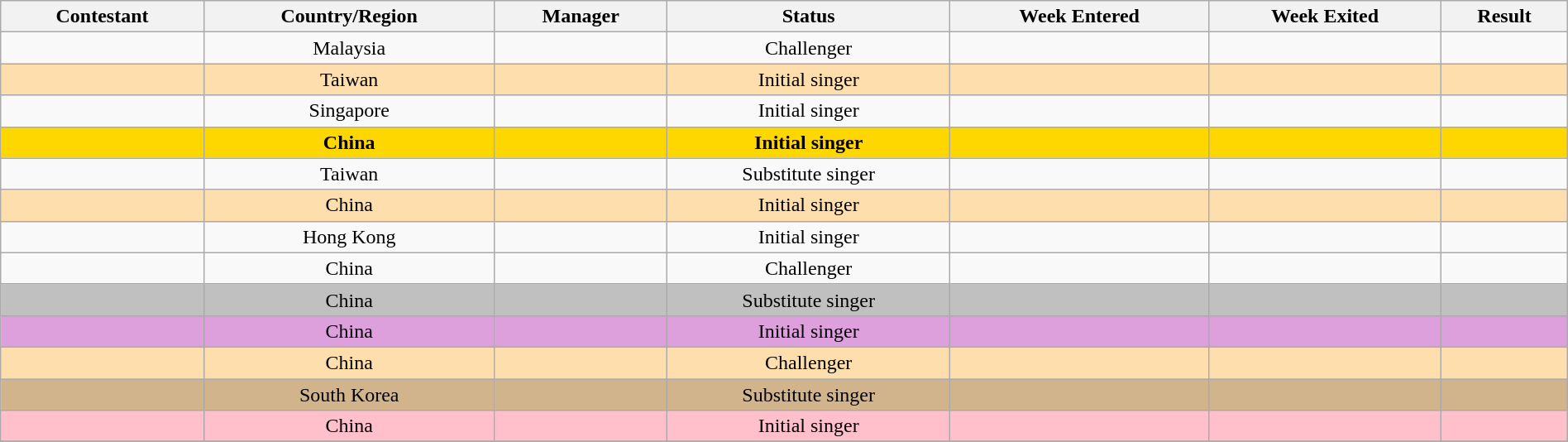<table class="wikitable sortable" style="width:100%; text-align:center;">
<tr>
<th>Contestant</th>
<th>Country/Region</th>
<th>Manager</th>
<th>Status</th>
<th>Week Entered</th>
<th>Week Exited</th>
<th>Result</th>
</tr>
<tr>
<td></td>
<td>Malaysia</td>
<td></td>
<td>Challenger</td>
<td></td>
<td></td>
<td></td>
</tr>
<tr bgcolor=NavajoWhite>
<td></td>
<td>Taiwan</td>
<td></td>
<td>Initial singer</td>
<td></td>
<td></td>
<td></td>
</tr>
<tr>
<td></td>
<td>Singapore</td>
<td></td>
<td>Initial singer</td>
<td></td>
<td></td>
<td></td>
</tr>
<tr bgcolor=Gold>
<td></td>
<td><strong>China</strong></td>
<td></td>
<td><strong>Initial singer</strong></td>
<td></td>
<td></td>
<td></td>
</tr>
<tr>
<td></td>
<td>Taiwan</td>
<td></td>
<td>Substitute singer</td>
<td></td>
<td></td>
<td></td>
</tr>
<tr bgcolor=NavajoWhite>
<td></td>
<td>China</td>
<td></td>
<td>Initial singer</td>
<td></td>
<td></td>
<td></td>
</tr>
<tr>
<td></td>
<td>Hong Kong</td>
<td></td>
<td>Initial singer</td>
<td></td>
<td></td>
<td></td>
</tr>
<tr>
<td></td>
<td>China</td>
<td></td>
<td>Challenger</td>
<td></td>
<td></td>
<td></td>
</tr>
<tr bgcolor=silver>
<td></td>
<td>China</td>
<td></td>
<td>Substitute singer</td>
<td></td>
<td></td>
<td></td>
</tr>
<tr bgcolor=#DDA0DD>
<td></td>
<td>China</td>
<td></td>
<td>Initial singer</td>
<td></td>
<td></td>
<td></td>
</tr>
<tr bgcolor=NavajoWhite>
<td></td>
<td>China</td>
<td></td>
<td>Challenger</td>
<td></td>
<td></td>
<td></td>
</tr>
<tr bgcolor=tan>
<td></td>
<td>South Korea</td>
<td></td>
<td>Substitute singer</td>
<td></td>
<td></td>
<td></td>
</tr>
<tr bgcolor=pink>
<td></td>
<td>China</td>
<td></td>
<td>Initial singer</td>
<td></td>
<td></td>
<td></td>
</tr>
<tr>
</tr>
</table>
